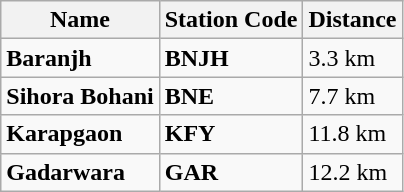<table class="wikitable">
<tr>
<th>Name</th>
<th>Station Code</th>
<th>Distance</th>
</tr>
<tr>
<td><strong>Baranjh</strong></td>
<td><strong>BNJH</strong></td>
<td>3.3 km</td>
</tr>
<tr>
<td><strong>Sihora Bohani</strong></td>
<td><strong>BNE</strong></td>
<td>7.7 km</td>
</tr>
<tr>
<td><strong>Karapgaon</strong></td>
<td><strong>KFY</strong></td>
<td>11.8 km</td>
</tr>
<tr>
<td><strong>Gadarwara</strong></td>
<td><strong>GAR</strong></td>
<td>12.2 km</td>
</tr>
</table>
